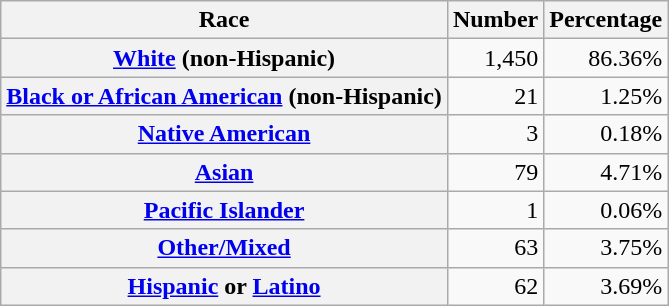<table class="wikitable" style="text-align:right">
<tr>
<th scope="col">Race</th>
<th scope="col">Number</th>
<th scope="col">Percentage</th>
</tr>
<tr>
<th scope="row"><a href='#'>White</a> (non-Hispanic)</th>
<td>1,450</td>
<td>86.36%</td>
</tr>
<tr>
<th scope="row"><a href='#'>Black or African American</a> (non-Hispanic)</th>
<td>21</td>
<td>1.25%</td>
</tr>
<tr>
<th scope="row"><a href='#'>Native American</a></th>
<td>3</td>
<td>0.18%</td>
</tr>
<tr>
<th scope="row"><a href='#'>Asian</a></th>
<td>79</td>
<td>4.71%</td>
</tr>
<tr>
<th scope="row"><a href='#'>Pacific Islander</a></th>
<td>1</td>
<td>0.06%</td>
</tr>
<tr>
<th scope="row"><a href='#'>Other/Mixed</a></th>
<td>63</td>
<td>3.75%</td>
</tr>
<tr>
<th scope="row"><a href='#'>Hispanic</a> or <a href='#'>Latino</a></th>
<td>62</td>
<td>3.69%</td>
</tr>
</table>
